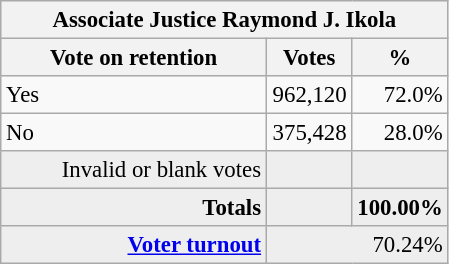<table class="wikitable" style="font-size: 95%;">
<tr style="background-color:#E9E9E9">
<th colspan=7>Associate Justice Raymond J. Ikola</th>
</tr>
<tr style="background-color:#E9E9E9">
<th style="width: 170px">Vote on retention</th>
<th style="width: 50px">Votes</th>
<th style="width: 40px">%</th>
</tr>
<tr>
<td>Yes</td>
<td align="right">962,120</td>
<td align="right">72.0%</td>
</tr>
<tr>
<td>No</td>
<td align="right">375,428</td>
<td align="right">28.0%</td>
</tr>
<tr bgcolor="#EEEEEE">
<td align="right">Invalid or blank votes</td>
<td align="right"></td>
<td align="right"></td>
</tr>
<tr bgcolor="#EEEEEE">
<td align="right"><strong>Totals</strong></td>
<td align="right"><strong></strong></td>
<td align="right"><strong>100.00%</strong></td>
</tr>
<tr bgcolor="#EEEEEE">
<td align="right"><strong><a href='#'>Voter turnout</a></strong></td>
<td colspan="2" align="right">70.24%</td>
</tr>
</table>
